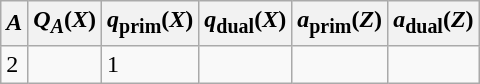<table class="wikitable">
<tr>
<th><em>A</em></th>
<th><em>Q</em><sub><em>A</em></sub>(<em>X</em>)</th>
<th><em>q</em><sub>prim</sub>(<em>X</em>)</th>
<th><em>q</em><sub>dual</sub>(<em>X</em>)</th>
<th><em>a</em><sub>prim</sub>(<em>Z</em>)</th>
<th><em>a</em><sub>dual</sub>(<em>Z</em>)</th>
</tr>
<tr>
<td>2</td>
<td></td>
<td>1</td>
<td></td>
<td></td>
<td></td>
</tr>
</table>
